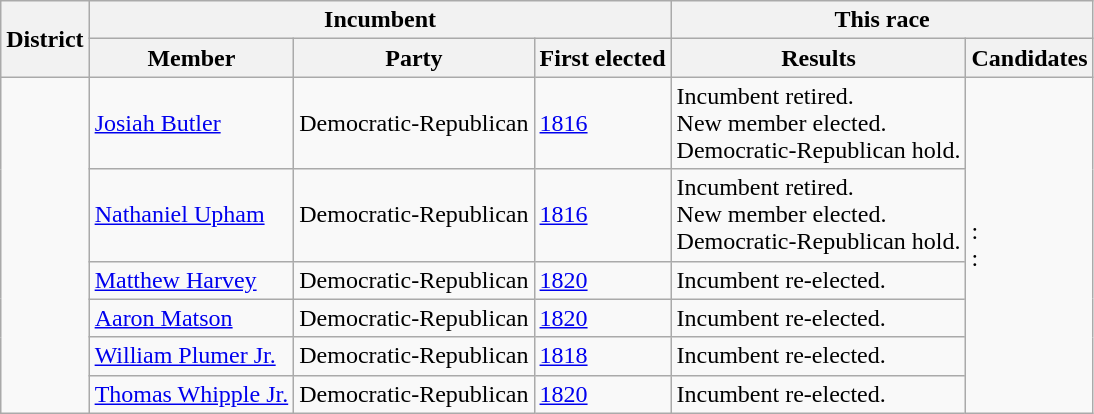<table class=wikitable>
<tr>
<th rowspan=2>District</th>
<th colspan=3>Incumbent</th>
<th colspan=2>This race</th>
</tr>
<tr>
<th>Member</th>
<th>Party</th>
<th>First elected</th>
<th>Results</th>
<th>Candidates</th>
</tr>
<tr>
<td rowspan=6><br></td>
<td><a href='#'>Josiah Butler</a></td>
<td>Democratic-Republican</td>
<td><a href='#'>1816</a></td>
<td>Incumbent retired.<br>New member elected.<br>Democratic-Republican hold.</td>
<td rowspan=6 nowrap><strong></strong>: <br><strong></strong>: </td>
</tr>
<tr>
<td><a href='#'>Nathaniel Upham</a></td>
<td>Democratic-Republican</td>
<td><a href='#'>1816</a></td>
<td>Incumbent retired.<br>New member elected.<br>Democratic-Republican hold.</td>
</tr>
<tr>
<td><a href='#'>Matthew Harvey</a></td>
<td>Democratic-Republican</td>
<td><a href='#'>1820</a></td>
<td>Incumbent re-elected.</td>
</tr>
<tr>
<td><a href='#'>Aaron Matson</a></td>
<td>Democratic-Republican</td>
<td><a href='#'>1820</a></td>
<td>Incumbent re-elected.</td>
</tr>
<tr>
<td><a href='#'>William Plumer Jr.</a></td>
<td>Democratic-Republican</td>
<td><a href='#'>1818</a></td>
<td>Incumbent re-elected.</td>
</tr>
<tr>
<td><a href='#'>Thomas Whipple Jr.</a></td>
<td>Democratic-Republican</td>
<td><a href='#'>1820</a></td>
<td>Incumbent re-elected.</td>
</tr>
</table>
